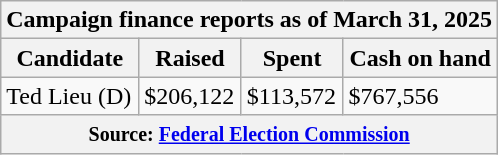<table class="wikitable sortable">
<tr>
<th colspan=4>Campaign finance reports as of March 31, 2025</th>
</tr>
<tr style="text-align:center;">
<th>Candidate</th>
<th>Raised</th>
<th>Spent</th>
<th>Cash on hand</th>
</tr>
<tr>
<td>Ted Lieu (D)</td>
<td>$206,122</td>
<td>$113,572</td>
<td>$767,556</td>
</tr>
<tr>
<th colspan="4"><small>Source: <a href='#'>Federal Election Commission</a></small></th>
</tr>
</table>
